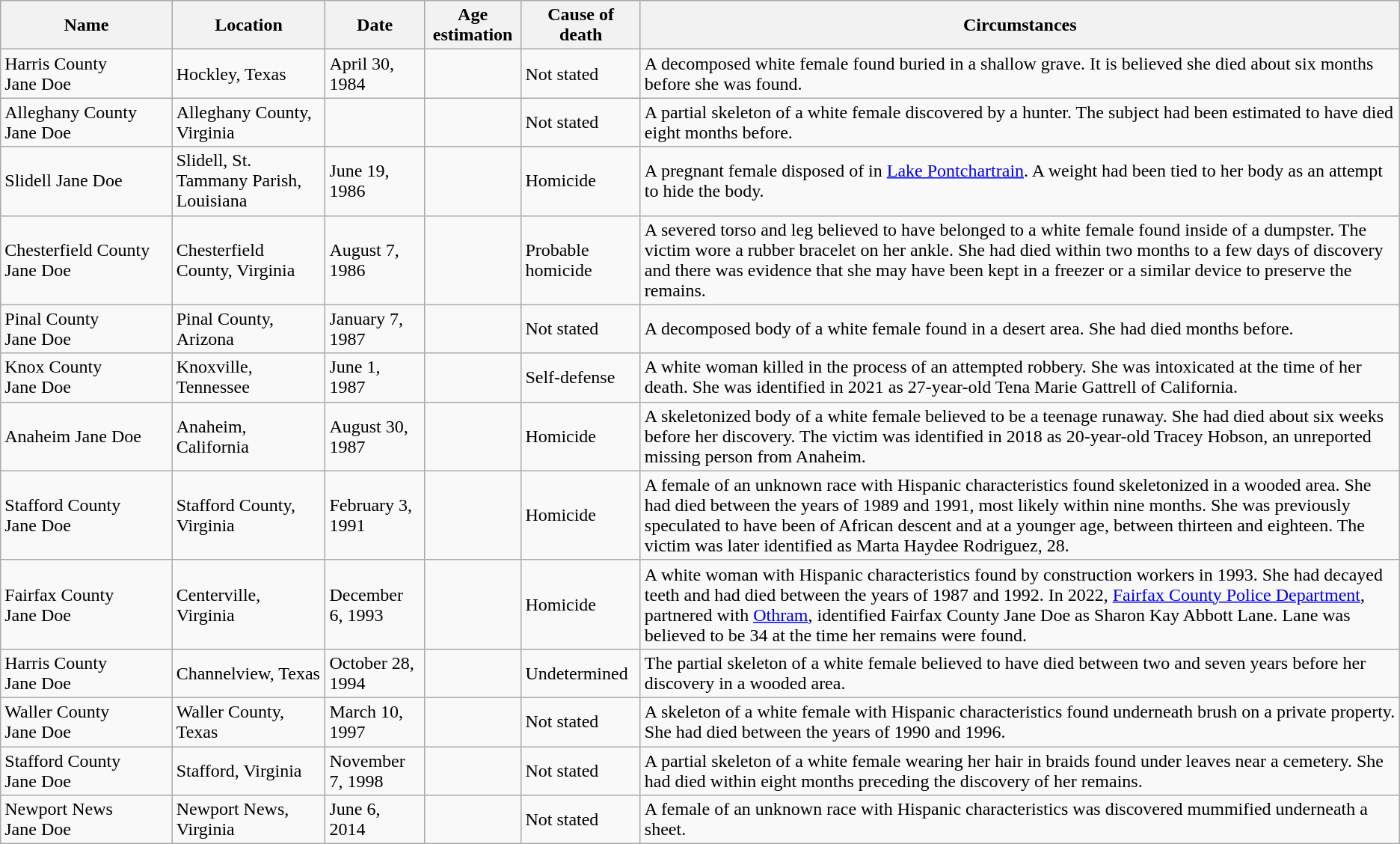<table class="wikitable sortable">
<tr>
<th>Name</th>
<th>Location</th>
<th>Date</th>
<th>Age estimation</th>
<th>Cause of death</th>
<th>Circumstances</th>
</tr>
<tr>
<td>Harris County Jane Doe</td>
<td>Hockley, Texas</td>
<td>April 30, 1984</td>
<td></td>
<td>Not stated</td>
<td>A decomposed white female found buried in a shallow grave. It is believed she died about six months before she was found.</td>
</tr>
<tr>
<td>Alleghany County Jane Doe</td>
<td>Alleghany County, Virginia</td>
<td></td>
<td></td>
<td>Not stated</td>
<td>A partial skeleton of a white female discovered by a hunter. The subject had been estimated to have died eight months before.</td>
</tr>
<tr>
<td>Slidell Jane Doe</td>
<td>Slidell, St. Tammany Parish, Louisiana</td>
<td>June 19, 1986</td>
<td></td>
<td>Homicide</td>
<td>A pregnant female disposed of in <a href='#'>Lake Pontchartrain</a>. A weight had been tied to her body as an attempt to hide the body.</td>
</tr>
<tr>
<td>Chesterfield County Jane Doe</td>
<td>Chesterfield County, Virginia</td>
<td>August 7, 1986</td>
<td></td>
<td>Probable homicide</td>
<td>A severed torso and leg believed to have belonged to a white female found inside of a dumpster. The victim wore a rubber bracelet on her ankle. She had died within two months to a few days of discovery and there was evidence that she may have been kept in a freezer or a similar device to preserve the remains.</td>
</tr>
<tr>
<td>Pinal County Jane Doe</td>
<td>Pinal County, Arizona</td>
<td>January 7, 1987</td>
<td></td>
<td>Not stated</td>
<td>A decomposed body of a white female found in a desert area. She had died months before.</td>
</tr>
<tr>
<td>Knox County Jane Doe</td>
<td>Knoxville, Tennessee</td>
<td>June 1, 1987</td>
<td></td>
<td>Self-defense</td>
<td>A white woman killed in the process of an attempted robbery. She was intoxicated at the time of her death. She was identified in 2021 as 27-year-old Tena Marie Gattrell of California.</td>
</tr>
<tr>
<td>Anaheim Jane Doe</td>
<td>Anaheim, California</td>
<td>August 30, 1987</td>
<td></td>
<td>Homicide</td>
<td>A skeletonized body of a white female believed to be a teenage runaway. She had died about six weeks before her discovery. The victim was identified in 2018 as 20-year-old Tracey Hobson, an unreported missing person from Anaheim.</td>
</tr>
<tr>
<td>Stafford County Jane Doe</td>
<td>Stafford County, Virginia</td>
<td>February 3, 1991</td>
<td></td>
<td>Homicide</td>
<td>A female of an unknown race with Hispanic characteristics found skeletonized in a wooded area. She had died between the years of 1989 and 1991, most likely within nine months. She was previously speculated to have been of African descent and at a younger age, between thirteen and eighteen. The victim was later identified as Marta Haydee Rodriguez, 28.</td>
</tr>
<tr>
<td>Fairfax County Jane Doe</td>
<td>Centerville, Virginia</td>
<td>December 6, 1993</td>
<td></td>
<td>Homicide</td>
<td>A white woman with Hispanic characteristics found by construction workers in 1993. She had decayed teeth and had died between the years of 1987 and 1992. In 2022, <a href='#'>Fairfax County Police Department</a>, partnered with <a href='#'>Othram</a>, identified Fairfax County Jane Doe as Sharon Kay Abbott Lane. Lane was believed to be 34 at the time her remains were found.</td>
</tr>
<tr>
<td>Harris County Jane Doe</td>
<td>Channelview, Texas</td>
<td>October 28, 1994</td>
<td></td>
<td>Undetermined</td>
<td>The partial skeleton of a white female believed to have died between two and seven years before her discovery in a wooded area.</td>
</tr>
<tr>
<td>Waller County Jane Doe</td>
<td>Waller County, Texas</td>
<td>March 10, 1997</td>
<td></td>
<td>Not stated</td>
<td>A skeleton of a white female with Hispanic characteristics found underneath brush on a private property. She had died between the years of 1990 and 1996.</td>
</tr>
<tr>
<td>Stafford County Jane Doe</td>
<td>Stafford, Virginia</td>
<td>November 7, 1998</td>
<td></td>
<td>Not stated</td>
<td>A partial skeleton of a white female wearing her hair in braids found under leaves near a cemetery. She had died within eight months preceding the discovery of her remains.</td>
</tr>
<tr>
<td>Newport News Jane Doe</td>
<td>Newport News, Virginia</td>
<td>June 6, 2014</td>
<td></td>
<td>Not stated</td>
<td>A female of an unknown race with Hispanic characteristics was discovered mummified underneath a sheet.</td>
</tr>
</table>
